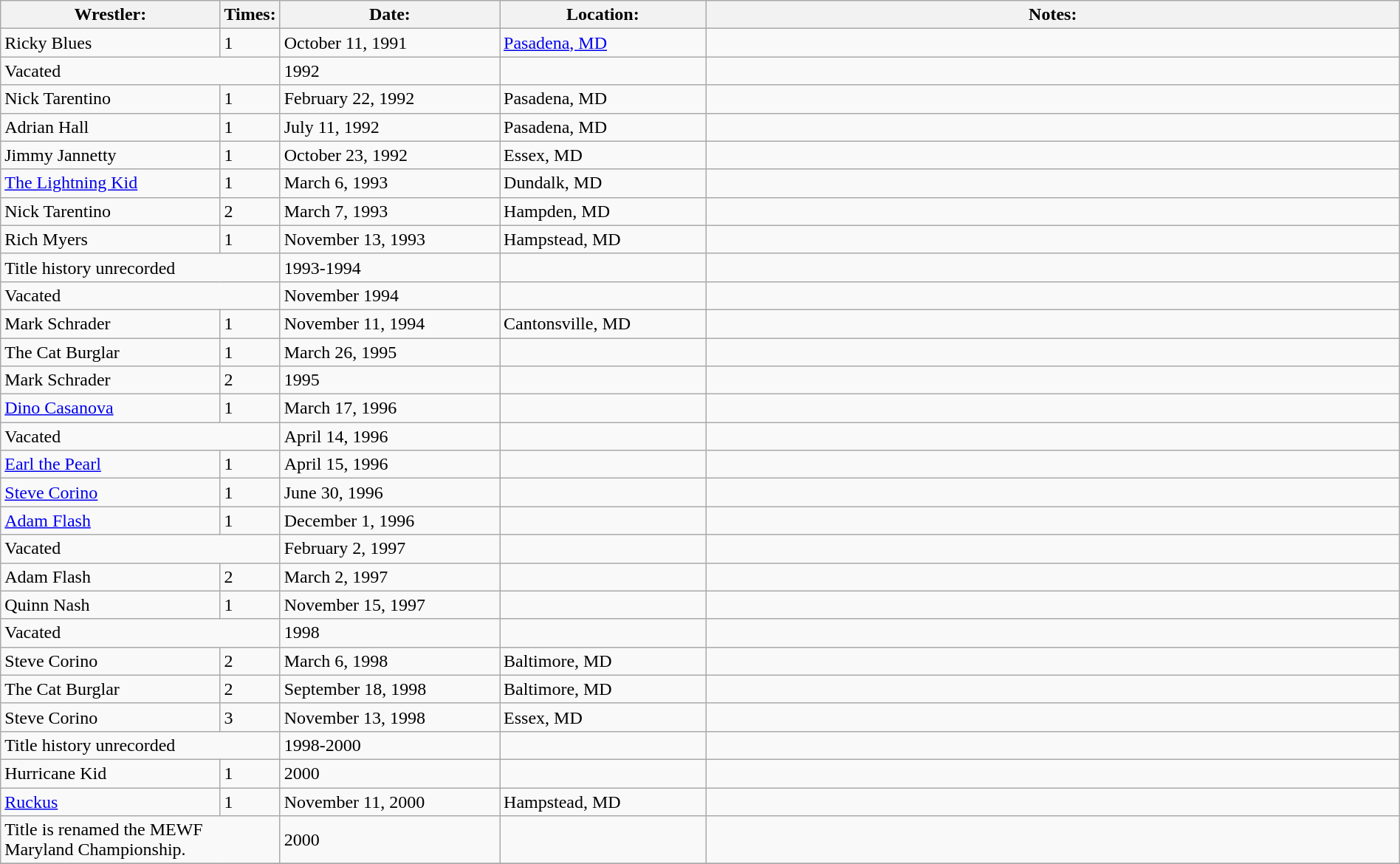<table class="wikitable" width=100%>
<tr>
<th width=16%>Wrestler:</th>
<th width=1%>Times:</th>
<th width=16%>Date:</th>
<th width=15%>Location:</th>
<th width=51%>Notes:</th>
</tr>
<tr>
<td>Ricky Blues</td>
<td>1</td>
<td>October 11, 1991</td>
<td><a href='#'>Pasadena, MD</a></td>
<td></td>
</tr>
<tr>
<td colspan=2>Vacated</td>
<td>1992</td>
<td></td>
<td></td>
</tr>
<tr>
<td>Nick Tarentino</td>
<td>1</td>
<td>February 22, 1992</td>
<td>Pasadena, MD</td>
<td></td>
</tr>
<tr>
<td>Adrian Hall</td>
<td>1</td>
<td>July 11, 1992</td>
<td>Pasadena, MD</td>
<td></td>
</tr>
<tr>
<td>Jimmy Jannetty</td>
<td>1</td>
<td>October 23, 1992</td>
<td>Essex, MD</td>
<td></td>
</tr>
<tr>
<td><a href='#'>The Lightning Kid</a></td>
<td>1</td>
<td>March 6, 1993</td>
<td>Dundalk, MD</td>
<td></td>
</tr>
<tr>
<td>Nick Tarentino</td>
<td>2</td>
<td>March 7, 1993</td>
<td>Hampden, MD</td>
<td></td>
</tr>
<tr>
<td>Rich Myers</td>
<td>1</td>
<td>November 13, 1993</td>
<td>Hampstead, MD</td>
<td></td>
</tr>
<tr>
<td colspan=2>Title history unrecorded</td>
<td>1993-1994</td>
<td></td>
<td></td>
</tr>
<tr>
<td colspan=2>Vacated</td>
<td>November 1994</td>
<td></td>
<td></td>
</tr>
<tr>
<td>Mark Schrader</td>
<td>1</td>
<td>November 11, 1994</td>
<td>Cantonsville, MD</td>
<td></td>
</tr>
<tr>
<td>The Cat Burglar</td>
<td>1</td>
<td>March 26, 1995</td>
<td></td>
<td></td>
</tr>
<tr>
<td>Mark Schrader</td>
<td>2</td>
<td>1995</td>
<td></td>
<td></td>
</tr>
<tr>
<td><a href='#'>Dino Casanova</a></td>
<td>1</td>
<td>March 17, 1996</td>
<td></td>
<td></td>
</tr>
<tr>
<td colspan=2>Vacated</td>
<td>April 14, 1996</td>
<td></td>
<td></td>
</tr>
<tr>
<td><a href='#'>Earl the Pearl</a></td>
<td>1</td>
<td>April 15, 1996</td>
<td></td>
<td></td>
</tr>
<tr>
<td><a href='#'>Steve Corino</a></td>
<td>1</td>
<td>June 30, 1996</td>
<td></td>
<td></td>
</tr>
<tr>
<td><a href='#'>Adam Flash</a></td>
<td>1</td>
<td>December 1, 1996</td>
<td></td>
<td></td>
</tr>
<tr>
<td colspan=2>Vacated</td>
<td>February 2, 1997</td>
<td></td>
<td></td>
</tr>
<tr>
<td>Adam Flash</td>
<td>2</td>
<td>March 2, 1997</td>
<td></td>
<td></td>
</tr>
<tr>
<td>Quinn Nash</td>
<td>1</td>
<td>November 15, 1997</td>
<td></td>
<td></td>
</tr>
<tr>
<td colspan=2>Vacated</td>
<td>1998</td>
<td></td>
<td></td>
</tr>
<tr>
<td>Steve Corino</td>
<td>2</td>
<td>March 6, 1998</td>
<td>Baltimore, MD</td>
<td></td>
</tr>
<tr>
<td>The Cat Burglar</td>
<td>2</td>
<td>September 18, 1998</td>
<td>Baltimore, MD</td>
<td></td>
</tr>
<tr>
<td>Steve Corino</td>
<td>3</td>
<td>November 13, 1998</td>
<td>Essex, MD</td>
<td></td>
</tr>
<tr>
<td colspan=2>Title history unrecorded</td>
<td>1998-2000</td>
<td></td>
<td></td>
</tr>
<tr>
<td>Hurricane Kid</td>
<td>1</td>
<td>2000</td>
<td></td>
<td></td>
</tr>
<tr>
<td><a href='#'>Ruckus</a></td>
<td>1</td>
<td>November 11, 2000</td>
<td>Hampstead, MD</td>
<td></td>
</tr>
<tr>
<td colspan=2>Title is renamed the MEWF Maryland Championship.</td>
<td>2000</td>
<td></td>
<td></td>
</tr>
<tr>
</tr>
</table>
